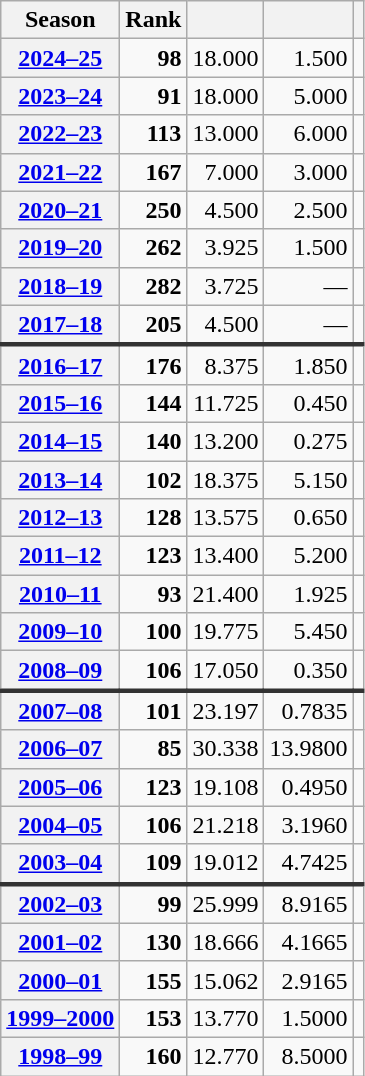<table class="wikitable sortable" style="text-align: right;">
<tr>
<th>Season</th>
<th>Rank</th>
<th></th>
<th></th>
<th></th>
</tr>
<tr>
<th><a href='#'>2024–25</a></th>
<td><strong>98</strong> </td>
<td>18.000</td>
<td>1.500</td>
<td></td>
</tr>
<tr>
<th><a href='#'>2023–24</a></th>
<td><strong>91</strong> </td>
<td>18.000</td>
<td>5.000</td>
<td></td>
</tr>
<tr>
<th><a href='#'>2022–23</a></th>
<td><strong>113</strong> </td>
<td>13.000</td>
<td>6.000</td>
<td></td>
</tr>
<tr>
<th><a href='#'>2021–22</a></th>
<td><strong>167</strong> </td>
<td>7.000</td>
<td>3.000</td>
<td></td>
</tr>
<tr>
<th><a href='#'>2020–21</a></th>
<td><strong>250</strong> </td>
<td>4.500</td>
<td>2.500</td>
<td></td>
</tr>
<tr>
<th><a href='#'>2019–20</a></th>
<td><strong>262</strong> </td>
<td>3.925</td>
<td>1.500</td>
<td></td>
</tr>
<tr>
<th><a href='#'>2018–19</a></th>
<td><strong>282</strong> </td>
<td>3.725</td>
<td>—</td>
<td></td>
</tr>
<tr>
<th><a href='#'>2017–18</a></th>
<td><strong>205</strong> </td>
<td>4.500</td>
<td>—</td>
<td></td>
</tr>
<tr style="border-top: 3px solid #333333;">
<th><a href='#'>2016–17</a></th>
<td><strong>176</strong> </td>
<td>8.375</td>
<td>1.850</td>
<td></td>
</tr>
<tr>
<th><a href='#'>2015–16</a></th>
<td><strong>144</strong> </td>
<td>11.725</td>
<td>0.450</td>
<td></td>
</tr>
<tr>
<th><a href='#'>2014–15</a></th>
<td><strong>140</strong> </td>
<td>13.200</td>
<td>0.275</td>
<td></td>
</tr>
<tr>
<th><a href='#'>2013–14</a></th>
<td><strong>102</strong> </td>
<td>18.375</td>
<td>5.150</td>
<td></td>
</tr>
<tr>
<th><a href='#'>2012–13</a></th>
<td><strong>128</strong> </td>
<td>13.575</td>
<td>0.650</td>
<td></td>
</tr>
<tr>
<th><a href='#'>2011–12</a></th>
<td><strong>123</strong> </td>
<td>13.400</td>
<td>5.200</td>
<td></td>
</tr>
<tr>
<th><a href='#'>2010–11</a></th>
<td><strong>93</strong> </td>
<td>21.400</td>
<td>1.925</td>
<td></td>
</tr>
<tr>
<th><a href='#'>2009–10</a></th>
<td><strong>100</strong> </td>
<td>19.775</td>
<td>5.450</td>
<td></td>
</tr>
<tr>
<th><a href='#'>2008–09</a></th>
<td><strong>106</strong> </td>
<td>17.050</td>
<td>0.350</td>
<td></td>
</tr>
<tr style="border-top: 3px solid #333333;">
<th><a href='#'>2007–08</a></th>
<td><strong>101</strong> </td>
<td>23.197</td>
<td>0.7835</td>
<td></td>
</tr>
<tr>
<th><a href='#'>2006–07</a></th>
<td><strong>85</strong> </td>
<td>30.338</td>
<td>13.9800</td>
<td></td>
</tr>
<tr>
<th><a href='#'>2005–06</a></th>
<td><strong>123</strong> </td>
<td>19.108</td>
<td>0.4950</td>
<td></td>
</tr>
<tr>
<th><a href='#'>2004–05</a></th>
<td><strong>106</strong> </td>
<td>21.218</td>
<td>3.1960</td>
<td></td>
</tr>
<tr>
<th><a href='#'>2003–04</a></th>
<td><strong>109</strong> </td>
<td>19.012</td>
<td>4.7425</td>
<td></td>
</tr>
<tr style="border-top: 3px solid #333333;">
<th><a href='#'>2002–03</a></th>
<td><strong>99</strong> </td>
<td>25.999</td>
<td>8.9165</td>
<td></td>
</tr>
<tr>
<th><a href='#'>2001–02</a></th>
<td><strong>130</strong> </td>
<td>18.666</td>
<td>4.1665</td>
<td></td>
</tr>
<tr>
<th><a href='#'>2000–01</a></th>
<td><strong>155</strong> </td>
<td>15.062</td>
<td>2.9165</td>
<td></td>
</tr>
<tr>
<th><a href='#'>1999–2000</a></th>
<td><strong>153</strong> </td>
<td>13.770</td>
<td>1.5000</td>
<td></td>
</tr>
<tr>
<th><a href='#'>1998–99</a></th>
<td><strong>160</strong> </td>
<td>12.770</td>
<td>8.5000</td>
<td></td>
</tr>
</table>
